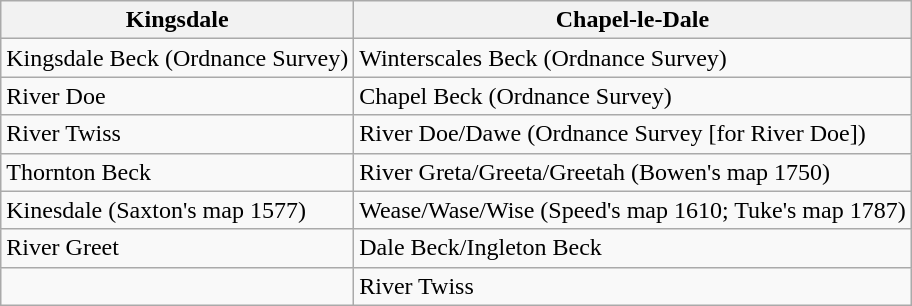<table class="wikitable">
<tr>
<th>Kingsdale</th>
<th>Chapel-le-Dale</th>
</tr>
<tr>
<td>Kingsdale Beck (Ordnance Survey)</td>
<td>Winterscales Beck (Ordnance Survey)</td>
</tr>
<tr>
<td>River Doe</td>
<td>Chapel Beck (Ordnance Survey)</td>
</tr>
<tr>
<td>River Twiss</td>
<td>River Doe/Dawe (Ordnance Survey [for River Doe])</td>
</tr>
<tr>
<td>Thornton Beck</td>
<td>River Greta/Greeta/Greetah (Bowen's map 1750)</td>
</tr>
<tr>
<td>Kinesdale (Saxton's map 1577)</td>
<td>Wease/Wase/Wise (Speed's map 1610; Tuke's map 1787)</td>
</tr>
<tr>
<td>River Greet</td>
<td>Dale Beck/Ingleton Beck</td>
</tr>
<tr>
<td></td>
<td>River Twiss</td>
</tr>
</table>
